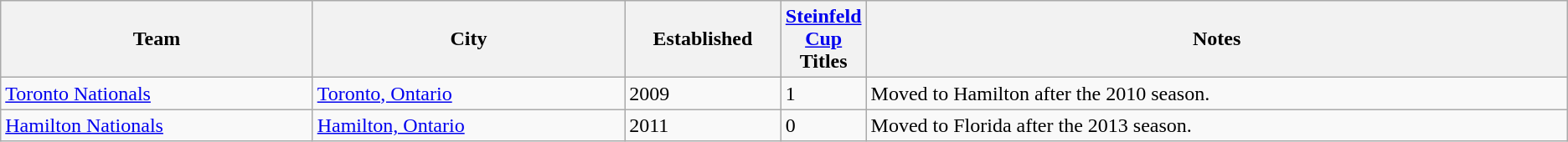<table class="wikitable">
<tr>
<th bgcolor="#DDDDFF" width="20%">Team</th>
<th bgcolor="#DDDDFF" width="20%">City</th>
<th bgcolor="#DDDDFF" width="10%">Established</th>
<th bgcolor="#DDDDFF" width="5%"><a href='#'>Steinfeld Cup</a> Titles</th>
<th bgcolor="#DDDDFF" width="45%">Notes</th>
</tr>
<tr>
<td><a href='#'>Toronto Nationals</a></td>
<td><a href='#'>Toronto, Ontario</a></td>
<td>2009</td>
<td>1</td>
<td>Moved to Hamilton after the 2010 season.</td>
</tr>
<tr>
<td><a href='#'>Hamilton Nationals</a></td>
<td><a href='#'>Hamilton, Ontario</a></td>
<td>2011</td>
<td>0</td>
<td>Moved to Florida after the 2013 season.</td>
</tr>
</table>
